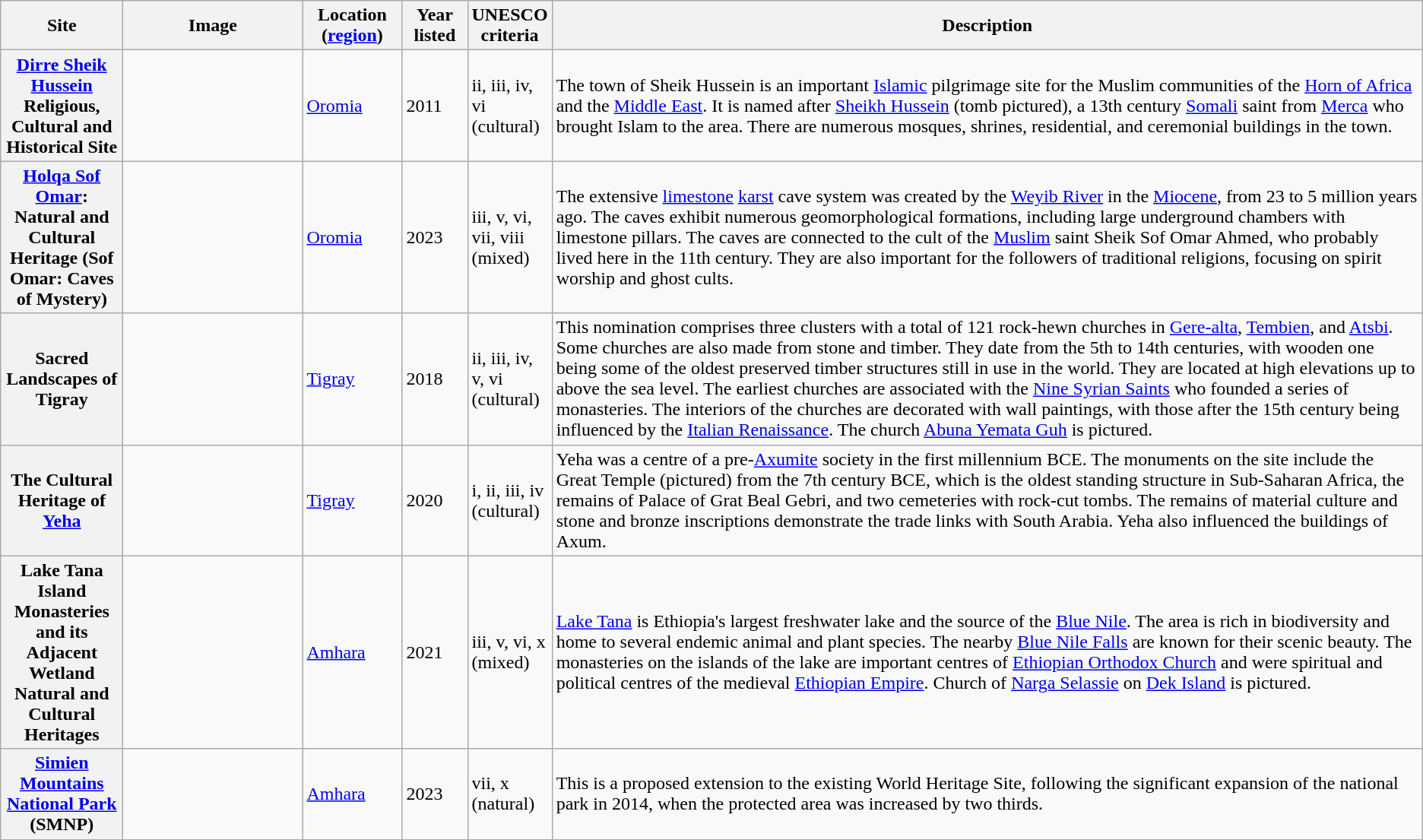<table class="wikitable sortable plainrowheaders">
<tr>
<th style="width:100px;" scope="col">Site</th>
<th class="unsortable" style="width:150px;" scope="col">Image</th>
<th style="width:80px;" scope="col">Location (<a href='#'>region</a>)</th>
<th style="width:50px;" scope="col">Year listed</th>
<th style="width:60px;" scope="col">UNESCO criteria</th>
<th scope="col" class="unsortable">Description</th>
</tr>
<tr>
<th scope="row"><a href='#'>Dirre Sheik Hussein</a> Religious, Cultural and Historical Site</th>
<td></td>
<td><a href='#'>Oromia</a></td>
<td>2011</td>
<td>ii, iii, iv, vi (cultural)</td>
<td>The town of Sheik Hussein is an important <a href='#'>Islamic</a> pilgrimage site for the Muslim communities of the <a href='#'>Horn of Africa</a> and the <a href='#'>Middle East</a>. It is named after <a href='#'>Sheikh Hussein</a> (tomb pictured), a 13th century <a href='#'>Somali</a> saint from <a href='#'>Merca</a> who brought Islam to the area. There are numerous mosques, shrines, residential, and ceremonial buildings in the town.</td>
</tr>
<tr>
<th scope="row"><a href='#'>Holqa Sof Omar</a>: Natural and Cultural Heritage (Sof Omar: Caves of Mystery)</th>
<td></td>
<td><a href='#'>Oromia</a></td>
<td>2023</td>
<td>iii, v, vi, vii, viii (mixed)</td>
<td>The extensive <a href='#'>limestone</a> <a href='#'>karst</a> cave system was created by the <a href='#'>Weyib River</a> in the <a href='#'>Miocene</a>, from 23 to 5 million years ago. The caves exhibit numerous geomorphological formations, including large underground chambers with limestone pillars. The caves are connected to the cult of the <a href='#'>Muslim</a> saint Sheik Sof Omar Ahmed, who probably lived here in the 11th century. They are also important for the followers of traditional religions, focusing on spirit worship and ghost cults.</td>
</tr>
<tr>
<th scope="row">Sacred Landscapes of Tigray</th>
<td></td>
<td><a href='#'>Tigray</a></td>
<td>2018</td>
<td>ii, iii, iv, v, vi (cultural)</td>
<td>This nomination comprises three clusters with a total of 121 rock-hewn churches in <a href='#'>Gere-alta</a>, <a href='#'>Tembien</a>, and <a href='#'>Atsbi</a>. Some churches are also made from stone and timber. They date from the 5th to 14th centuries, with wooden one being some of the oldest preserved timber structures still in use in the world. They are located at high elevations up to  above the sea level. The earliest churches are associated with the <a href='#'>Nine Syrian Saints</a> who founded a series of monasteries. The interiors of the churches are decorated with wall paintings, with those after the 15th century being influenced by the <a href='#'>Italian Renaissance</a>. The church <a href='#'>Abuna Yemata Guh</a> is pictured.</td>
</tr>
<tr>
<th scope="row">The Cultural Heritage of <a href='#'>Yeha</a></th>
<td></td>
<td><a href='#'>Tigray</a></td>
<td>2020</td>
<td>i, ii, iii, iv (cultural)</td>
<td>Yeha was a centre of a pre-<a href='#'>Axumite</a> society in the first millennium BCE. The monuments on the site include the Great Temple (pictured) from the 7th century BCE, which is the oldest standing structure in Sub-Saharan Africa, the remains of Palace of Grat Beal Gebri, and two cemeteries with rock-cut tombs. The remains of material culture and stone and bronze inscriptions demonstrate the trade links with South Arabia. Yeha also influenced the buildings of Axum.</td>
</tr>
<tr>
<th scope="row">Lake Tana Island Monasteries and its Adjacent Wetland Natural and Cultural Heritages</th>
<td></td>
<td><a href='#'>Amhara</a></td>
<td>2021</td>
<td>iii, v, vi, x (mixed)</td>
<td><a href='#'>Lake Tana</a> is Ethiopia's largest freshwater lake and the source of the <a href='#'>Blue Nile</a>. The area is rich in biodiversity and home to several endemic animal and plant species. The nearby <a href='#'>Blue Nile Falls</a> are known for their scenic beauty. The monasteries on the islands of the lake are important centres of <a href='#'>Ethiopian Orthodox Church</a> and were spiritual and political centres of the medieval <a href='#'>Ethiopian Empire</a>. Church of <a href='#'>Narga Selassie</a> on <a href='#'>Dek Island</a> is pictured.</td>
</tr>
<tr>
<th scope="row"><a href='#'>Simien Mountains National Park</a> (SMNP)</th>
<td></td>
<td><a href='#'>Amhara</a></td>
<td>2023</td>
<td>vii, x (natural)</td>
<td>This is a proposed extension to the existing World Heritage Site, following the significant expansion of the national park in 2014, when the protected area was increased by two thirds.</td>
</tr>
<tr>
</tr>
</table>
